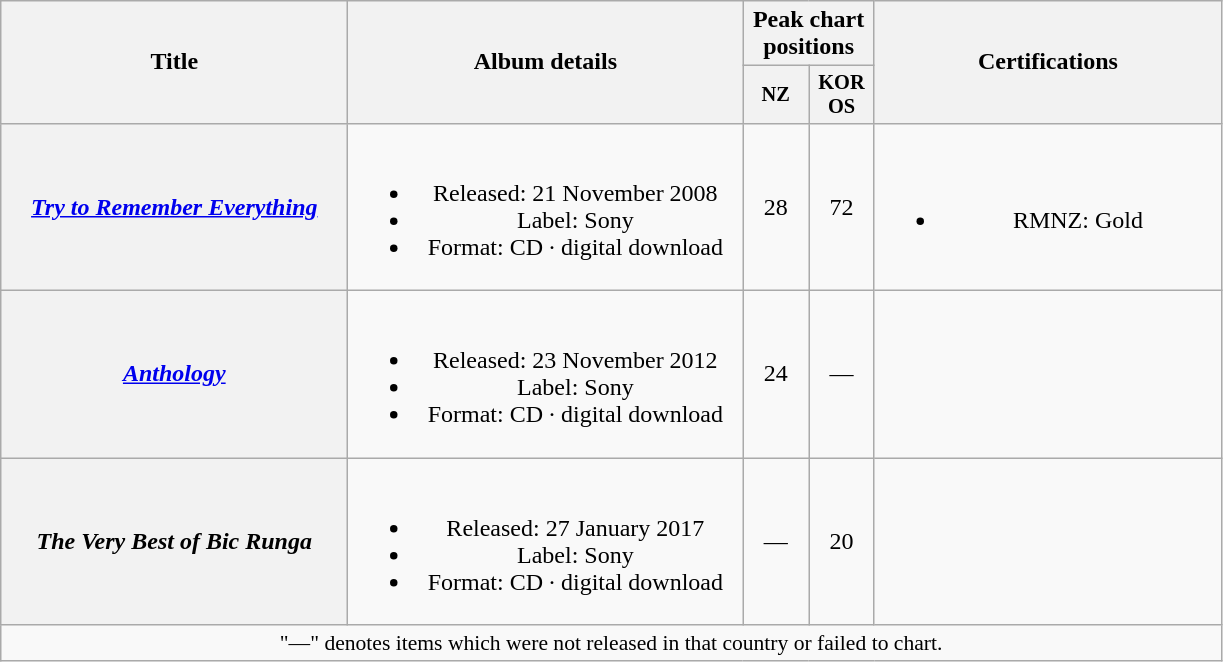<table class="wikitable plainrowheaders" style="text-align:center;" border="1">
<tr>
<th scope="col" rowspan="2" style="width:14em;">Title</th>
<th scope="col" rowspan="2" style="width:16em;">Album details</th>
<th scope="col" colspan="2">Peak chart positions</th>
<th scope="col" rowspan="2" style="width:14em;">Certifications</th>
</tr>
<tr>
<th scope="col" style="width:2.75em;font-size:85%;">NZ<br></th>
<th scope="col" style="width:2.75em;font-size:85%;">KOR<br>OS<br></th>
</tr>
<tr>
<th scope="row"><em><a href='#'>Try to Remember Everything</a></em></th>
<td><br><ul><li>Released: 21 November 2008</li><li>Label: Sony</li><li>Format: CD · digital download</li></ul></td>
<td>28</td>
<td>72</td>
<td><br><ul><li>RMNZ: Gold</li></ul></td>
</tr>
<tr>
<th scope="row"><em><a href='#'>Anthology</a></em></th>
<td><br><ul><li>Released: 23 November 2012</li><li>Label: Sony</li><li>Format: CD · digital download</li></ul></td>
<td>24</td>
<td>—</td>
<td></td>
</tr>
<tr>
<th scope="row"><em>The Very Best of Bic Runga</em></th>
<td><br><ul><li>Released: 27 January 2017</li><li>Label: Sony</li><li>Format: CD · digital download</li></ul></td>
<td>—</td>
<td>20</td>
<td></td>
</tr>
<tr>
<td colspan="11" align="center" style="font-size:90%;">"—" denotes items which were not released in that country or failed to chart.</td>
</tr>
</table>
